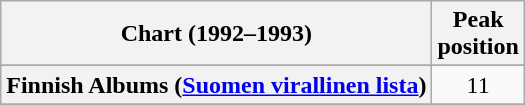<table class="wikitable sortable plainrowheaders" style="text-align:center">
<tr>
<th scope="col">Chart (1992–1993)</th>
<th scope="col">Peak<br>position</th>
</tr>
<tr>
</tr>
<tr>
</tr>
<tr>
</tr>
<tr>
<th scope="row">Finnish Albums (<a href='#'>Suomen virallinen lista</a>)</th>
<td>11</td>
</tr>
<tr>
</tr>
<tr>
</tr>
<tr>
</tr>
<tr>
</tr>
<tr>
</tr>
<tr>
</tr>
</table>
